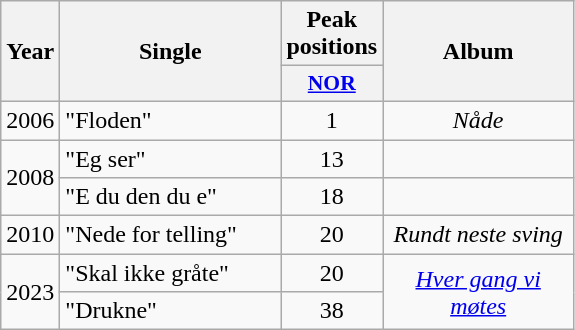<table class="wikitable">
<tr>
<th rowspan="2" style="text-align:center; width:10px;">Year</th>
<th rowspan="2" style="text-align:center; width:140px;">Single</th>
<th style="text-align:center; width:20px;">Peak positions</th>
<th rowspan="2" style="text-align:center; width:120px;">Album</th>
</tr>
<tr>
<th scope="col" style="width:3em;font-size:90%;"><a href='#'>NOR</a><br></th>
</tr>
<tr>
<td style="text-align:center;">2006</td>
<td>"Floden"</td>
<td style="text-align:center;">1</td>
<td style="text-align:center;"><em>Nåde</em></td>
</tr>
<tr>
<td style="text-align:center;" rowspan=2>2008</td>
<td>"Eg ser"</td>
<td style="text-align:center;">13</td>
<td style="text-align:center;"></td>
</tr>
<tr>
<td>"E du den du e"</td>
<td style="text-align:center;">18</td>
<td style="text-align:center;"></td>
</tr>
<tr>
<td style="text-align:center;">2010</td>
<td>"Nede for telling"</td>
<td style="text-align:center;">20</td>
<td style="text-align:center;"><em>Rundt neste sving</em></td>
</tr>
<tr>
<td style="text-align:center;" rowspan="2">2023</td>
<td>"Skal ikke gråte"</td>
<td style="text-align:center;">20<br></td>
<td style="text-align:center;" rowspan="2"><em><a href='#'>Hver gang vi møtes</a></em></td>
</tr>
<tr>
<td>"Drukne"<br></td>
<td style="text-align:center;">38<br></td>
</tr>
</table>
